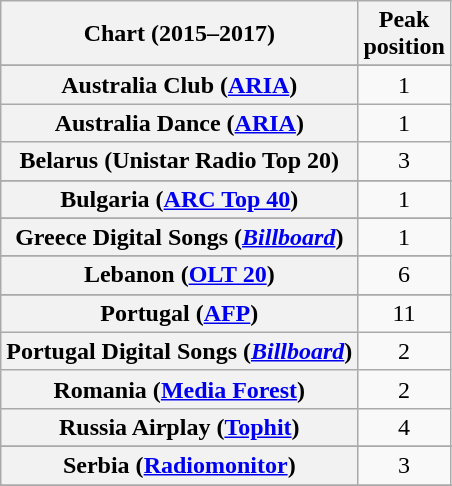<table class="wikitable sortable plainrowheaders" style="text-align:center">
<tr>
<th>Chart (2015–2017)</th>
<th>Peak<br>position</th>
</tr>
<tr>
</tr>
<tr>
<th scope="row">Australia Club (<a href='#'>ARIA</a>)</th>
<td>1</td>
</tr>
<tr>
<th scope="row">Australia Dance (<a href='#'>ARIA</a>)</th>
<td>1</td>
</tr>
<tr>
<th scope="row">Belarus (Unistar Radio Top 20)</th>
<td>3</td>
</tr>
<tr>
</tr>
<tr>
</tr>
<tr>
<th scope="row">Bulgaria (<a href='#'>ARC Top 40</a>)</th>
<td>1</td>
</tr>
<tr>
</tr>
<tr>
</tr>
<tr>
</tr>
<tr>
</tr>
<tr>
<th scope="row">Greece Digital Songs (<em><a href='#'>Billboard</a></em>)</th>
<td>1</td>
</tr>
<tr>
</tr>
<tr>
</tr>
<tr>
</tr>
<tr>
</tr>
<tr>
<th scope="row">Lebanon (<a href='#'>OLT 20</a>)</th>
<td>6</td>
</tr>
<tr>
</tr>
<tr>
</tr>
<tr>
</tr>
<tr>
</tr>
<tr>
<th scope="row">Portugal (<a href='#'>AFP</a>)</th>
<td>11</td>
</tr>
<tr>
<th scope="row">Portugal Digital Songs (<em><a href='#'>Billboard</a></em>)</th>
<td>2</td>
</tr>
<tr>
<th scope="row">Romania (<a href='#'>Media Forest</a>)</th>
<td>2</td>
</tr>
<tr>
<th scope="row">Russia Airplay (<a href='#'>Tophit</a>)</th>
<td>4</td>
</tr>
<tr>
</tr>
<tr>
<th scope="row">Serbia (<a href='#'>Radiomonitor</a>)</th>
<td>3</td>
</tr>
<tr>
</tr>
<tr>
</tr>
<tr>
</tr>
<tr>
</tr>
<tr>
</tr>
<tr>
</tr>
<tr>
</tr>
</table>
